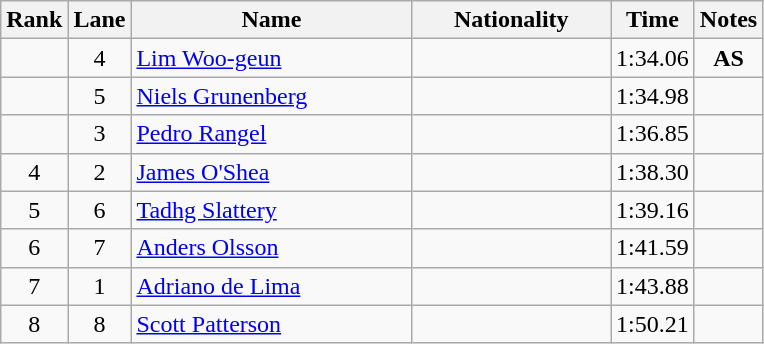<table class="wikitable sortable" style="text-align:center">
<tr>
<th>Rank</th>
<th>Lane</th>
<th style="width:180px">Name</th>
<th style="width:125px">Nationality</th>
<th>Time</th>
<th>Notes</th>
</tr>
<tr>
<td></td>
<td>4</td>
<td style="text-align:left;"><a href='#'>Lim Woo-geun</a></td>
<td style="text-align:left;"></td>
<td>1:34.06</td>
<td><strong>AS</strong></td>
</tr>
<tr>
<td></td>
<td>5</td>
<td style="text-align:left;"><a href='#'>Niels Grunenberg</a></td>
<td style="text-align:left;"></td>
<td>1:34.98</td>
<td></td>
</tr>
<tr>
<td></td>
<td>3</td>
<td style="text-align:left;"><a href='#'>Pedro Rangel</a></td>
<td style="text-align:left;"></td>
<td>1:36.85</td>
<td></td>
</tr>
<tr>
<td>4</td>
<td>2</td>
<td style="text-align:left;"><a href='#'>James O'Shea</a></td>
<td style="text-align:left;"></td>
<td>1:38.30</td>
<td></td>
</tr>
<tr>
<td>5</td>
<td>6</td>
<td style="text-align:left;"><a href='#'>Tadhg Slattery</a></td>
<td style="text-align:left;"></td>
<td>1:39.16</td>
<td></td>
</tr>
<tr>
<td>6</td>
<td>7</td>
<td style="text-align:left;"><a href='#'>Anders Olsson</a></td>
<td style="text-align:left;"></td>
<td>1:41.59</td>
<td></td>
</tr>
<tr>
<td>7</td>
<td>1</td>
<td style="text-align:left;"><a href='#'>Adriano de Lima</a></td>
<td style="text-align:left;"></td>
<td>1:43.88</td>
<td></td>
</tr>
<tr>
<td>8</td>
<td>8</td>
<td style="text-align:left;"><a href='#'>Scott Patterson</a></td>
<td style="text-align:left;"></td>
<td>1:50.21</td>
<td></td>
</tr>
</table>
